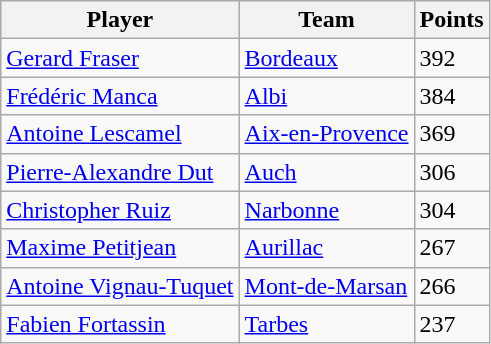<table class="wikitable">
<tr>
<th>Player</th>
<th>Team</th>
<th>Points</th>
</tr>
<tr>
<td> <a href='#'>Gerard Fraser</a></td>
<td><a href='#'>Bordeaux</a></td>
<td>392</td>
</tr>
<tr>
<td> <a href='#'>Frédéric Manca</a></td>
<td><a href='#'>Albi</a></td>
<td>384</td>
</tr>
<tr>
<td> <a href='#'>Antoine Lescamel</a></td>
<td><a href='#'>Aix-en-Provence</a></td>
<td>369</td>
</tr>
<tr>
<td> <a href='#'>Pierre-Alexandre Dut</a></td>
<td><a href='#'>Auch</a></td>
<td>306</td>
</tr>
<tr>
<td> <a href='#'>Christopher Ruiz</a></td>
<td><a href='#'>Narbonne</a></td>
<td>304</td>
</tr>
<tr>
<td> <a href='#'>Maxime Petitjean</a></td>
<td><a href='#'>Aurillac</a></td>
<td>267</td>
</tr>
<tr>
<td> <a href='#'>Antoine Vignau-Tuquet</a></td>
<td><a href='#'>Mont-de-Marsan</a></td>
<td>266</td>
</tr>
<tr>
<td> <a href='#'>Fabien Fortassin</a></td>
<td><a href='#'>Tarbes</a></td>
<td>237</td>
</tr>
</table>
